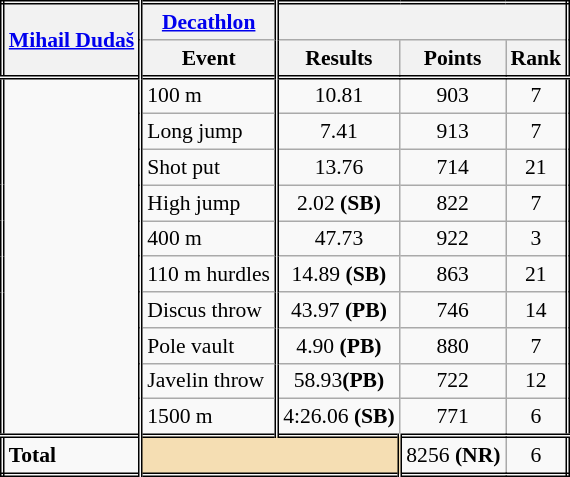<table class=wikitable style="font-size:90%; border: double;">
<tr>
<th style="border-right:double" rowspan="2"><a href='#'>Mihail Dudaš</a></th>
<th style="border-right:double"><a href='#'>Decathlon</a></th>
<th colspan="3"></th>
</tr>
<tr>
<th style="border-right:double">Event</th>
<th>Results</th>
<th>Points</th>
<th>Rank</th>
</tr>
<tr style="border-top: double;">
<td style="border-right:double" rowspan="10"></td>
<td style="border-right:double">100 m</td>
<td align=center>10.81</td>
<td align=center>903</td>
<td align=center>7</td>
</tr>
<tr>
<td style="border-right:double">Long jump</td>
<td align=center>7.41</td>
<td align=center>913</td>
<td align=center>7</td>
</tr>
<tr>
<td style="border-right:double">Shot put</td>
<td align=center>13.76</td>
<td align=center>714</td>
<td align=center>21</td>
</tr>
<tr>
<td style="border-right:double">High jump</td>
<td align=center>2.02 <strong>(SB)</strong></td>
<td align=center>822</td>
<td align=center>7</td>
</tr>
<tr>
<td style="border-right:double">400 m</td>
<td align=center>47.73</td>
<td align=center>922</td>
<td align=center>3</td>
</tr>
<tr>
<td style="border-right:double">110 m hurdles</td>
<td align=center>14.89 <strong>(SB)</strong></td>
<td align=center>863</td>
<td align=center>21</td>
</tr>
<tr>
<td style="border-right:double">Discus throw</td>
<td align=center>43.97 <strong>(PB)</strong></td>
<td align=center>746</td>
<td align=center>14</td>
</tr>
<tr>
<td style="border-right:double">Pole vault</td>
<td align=center>4.90 <strong>(PB)</strong></td>
<td align=center>880</td>
<td align=center>7</td>
</tr>
<tr>
<td style="border-right:double">Javelin throw</td>
<td align=center>58.93<strong>(PB)</strong></td>
<td align=center>722</td>
<td align=center>12</td>
</tr>
<tr>
<td style="border-right:double">1500 m</td>
<td align=center>4:26.06 <strong>(SB)</strong></td>
<td align=center>771</td>
<td align=center>6</td>
</tr>
<tr style="border-top: double;">
<td style="border-right:double"><strong>Total</strong></td>
<td colspan="2" style="background:wheat; border-right:double;"></td>
<td align=center>8256  <strong>(NR)</strong></td>
<td align=center>6</td>
</tr>
</table>
